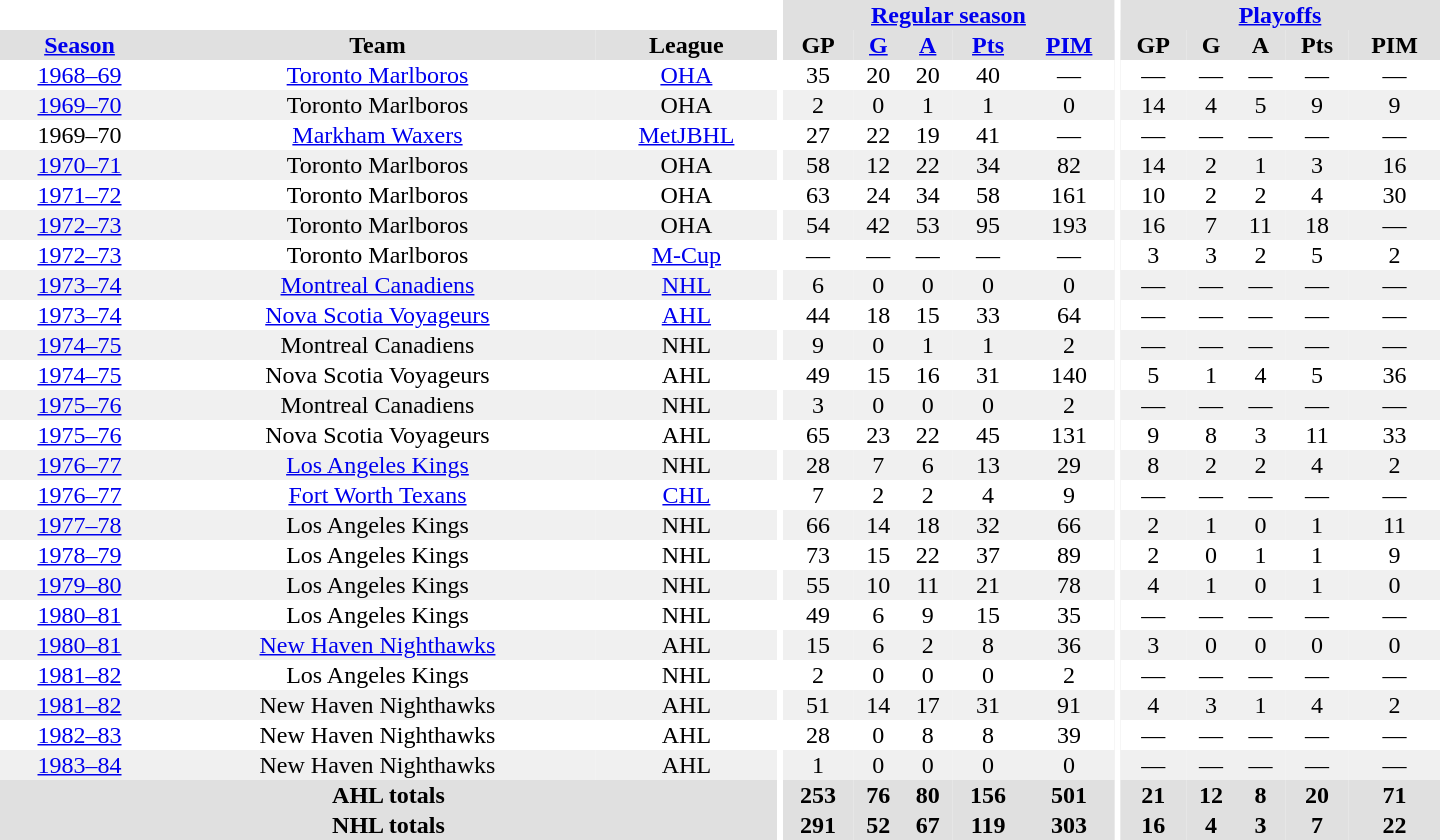<table border="0" cellpadding="1" cellspacing="0" style="text-align:center; width:60em">
<tr bgcolor="#e0e0e0">
<th colspan="3" bgcolor="#ffffff"></th>
<th rowspan="100" bgcolor="#ffffff"></th>
<th colspan="5"><a href='#'>Regular season</a></th>
<th rowspan="100" bgcolor="#ffffff"></th>
<th colspan="5"><a href='#'>Playoffs</a></th>
</tr>
<tr bgcolor="#e0e0e0">
<th><a href='#'>Season</a></th>
<th>Team</th>
<th>League</th>
<th>GP</th>
<th><a href='#'>G</a></th>
<th><a href='#'>A</a></th>
<th><a href='#'>Pts</a></th>
<th><a href='#'>PIM</a></th>
<th>GP</th>
<th>G</th>
<th>A</th>
<th>Pts</th>
<th>PIM</th>
</tr>
<tr>
<td><a href='#'>1968–69</a></td>
<td><a href='#'>Toronto Marlboros</a></td>
<td><a href='#'>OHA</a></td>
<td>35</td>
<td>20</td>
<td>20</td>
<td>40</td>
<td>—</td>
<td>—</td>
<td>—</td>
<td>—</td>
<td>—</td>
<td>—</td>
</tr>
<tr bgcolor="#f0f0f0">
<td><a href='#'>1969–70</a></td>
<td>Toronto Marlboros</td>
<td>OHA</td>
<td>2</td>
<td>0</td>
<td>1</td>
<td>1</td>
<td>0</td>
<td>14</td>
<td>4</td>
<td>5</td>
<td>9</td>
<td>9</td>
</tr>
<tr>
<td>1969–70</td>
<td><a href='#'>Markham Waxers</a></td>
<td><a href='#'>MetJBHL</a></td>
<td>27</td>
<td>22</td>
<td>19</td>
<td>41</td>
<td>—</td>
<td>—</td>
<td>—</td>
<td>—</td>
<td>—</td>
<td>—</td>
</tr>
<tr bgcolor="#f0f0f0">
<td><a href='#'>1970–71</a></td>
<td>Toronto Marlboros</td>
<td>OHA</td>
<td>58</td>
<td>12</td>
<td>22</td>
<td>34</td>
<td>82</td>
<td>14</td>
<td>2</td>
<td>1</td>
<td>3</td>
<td>16</td>
</tr>
<tr>
<td><a href='#'>1971–72</a></td>
<td>Toronto Marlboros</td>
<td>OHA</td>
<td>63</td>
<td>24</td>
<td>34</td>
<td>58</td>
<td>161</td>
<td>10</td>
<td>2</td>
<td>2</td>
<td>4</td>
<td>30</td>
</tr>
<tr bgcolor="#f0f0f0">
<td><a href='#'>1972–73</a></td>
<td>Toronto Marlboros</td>
<td>OHA</td>
<td>54</td>
<td>42</td>
<td>53</td>
<td>95</td>
<td>193</td>
<td>16</td>
<td>7</td>
<td>11</td>
<td>18</td>
<td>—</td>
</tr>
<tr>
<td><a href='#'>1972–73</a></td>
<td>Toronto Marlboros</td>
<td><a href='#'>M-Cup</a></td>
<td>—</td>
<td>—</td>
<td>—</td>
<td>—</td>
<td>—</td>
<td>3</td>
<td>3</td>
<td>2</td>
<td>5</td>
<td>2</td>
</tr>
<tr bgcolor="#f0f0f0">
<td><a href='#'>1973–74</a></td>
<td><a href='#'>Montreal Canadiens</a></td>
<td><a href='#'>NHL</a></td>
<td>6</td>
<td>0</td>
<td>0</td>
<td>0</td>
<td>0</td>
<td>—</td>
<td>—</td>
<td>—</td>
<td>—</td>
<td>—</td>
</tr>
<tr>
<td><a href='#'>1973–74</a></td>
<td><a href='#'>Nova Scotia Voyageurs</a></td>
<td><a href='#'>AHL</a></td>
<td>44</td>
<td>18</td>
<td>15</td>
<td>33</td>
<td>64</td>
<td>—</td>
<td>—</td>
<td>—</td>
<td>—</td>
<td>—</td>
</tr>
<tr bgcolor="#f0f0f0">
<td><a href='#'>1974–75</a></td>
<td>Montreal Canadiens</td>
<td>NHL</td>
<td>9</td>
<td>0</td>
<td>1</td>
<td>1</td>
<td>2</td>
<td>—</td>
<td>—</td>
<td>—</td>
<td>—</td>
<td>—</td>
</tr>
<tr>
<td><a href='#'>1974–75</a></td>
<td>Nova Scotia Voyageurs</td>
<td>AHL</td>
<td>49</td>
<td>15</td>
<td>16</td>
<td>31</td>
<td>140</td>
<td>5</td>
<td>1</td>
<td>4</td>
<td>5</td>
<td>36</td>
</tr>
<tr bgcolor="#f0f0f0">
<td><a href='#'>1975–76</a></td>
<td>Montreal Canadiens</td>
<td>NHL</td>
<td>3</td>
<td>0</td>
<td>0</td>
<td>0</td>
<td>2</td>
<td>—</td>
<td>—</td>
<td>—</td>
<td>—</td>
<td>—</td>
</tr>
<tr>
<td><a href='#'>1975–76</a></td>
<td>Nova Scotia Voyageurs</td>
<td>AHL</td>
<td>65</td>
<td>23</td>
<td>22</td>
<td>45</td>
<td>131</td>
<td>9</td>
<td>8</td>
<td>3</td>
<td>11</td>
<td>33</td>
</tr>
<tr bgcolor="#f0f0f0">
<td><a href='#'>1976–77</a></td>
<td><a href='#'>Los Angeles Kings</a></td>
<td>NHL</td>
<td>28</td>
<td>7</td>
<td>6</td>
<td>13</td>
<td>29</td>
<td>8</td>
<td>2</td>
<td>2</td>
<td>4</td>
<td>2</td>
</tr>
<tr>
<td><a href='#'>1976–77</a></td>
<td><a href='#'>Fort Worth Texans</a></td>
<td><a href='#'>CHL</a></td>
<td>7</td>
<td>2</td>
<td>2</td>
<td>4</td>
<td>9</td>
<td>—</td>
<td>—</td>
<td>—</td>
<td>—</td>
<td>—</td>
</tr>
<tr bgcolor="#f0f0f0">
<td><a href='#'>1977–78</a></td>
<td>Los Angeles Kings</td>
<td>NHL</td>
<td>66</td>
<td>14</td>
<td>18</td>
<td>32</td>
<td>66</td>
<td>2</td>
<td>1</td>
<td>0</td>
<td>1</td>
<td>11</td>
</tr>
<tr>
<td><a href='#'>1978–79</a></td>
<td>Los Angeles Kings</td>
<td>NHL</td>
<td>73</td>
<td>15</td>
<td>22</td>
<td>37</td>
<td>89</td>
<td>2</td>
<td>0</td>
<td>1</td>
<td>1</td>
<td>9</td>
</tr>
<tr bgcolor="#f0f0f0">
<td><a href='#'>1979–80</a></td>
<td>Los Angeles Kings</td>
<td>NHL</td>
<td>55</td>
<td>10</td>
<td>11</td>
<td>21</td>
<td>78</td>
<td>4</td>
<td>1</td>
<td>0</td>
<td>1</td>
<td>0</td>
</tr>
<tr>
<td><a href='#'>1980–81</a></td>
<td>Los Angeles Kings</td>
<td>NHL</td>
<td>49</td>
<td>6</td>
<td>9</td>
<td>15</td>
<td>35</td>
<td>—</td>
<td>—</td>
<td>—</td>
<td>—</td>
<td>—</td>
</tr>
<tr bgcolor="#f0f0f0">
<td><a href='#'>1980–81</a></td>
<td><a href='#'>New Haven Nighthawks</a></td>
<td>AHL</td>
<td>15</td>
<td>6</td>
<td>2</td>
<td>8</td>
<td>36</td>
<td>3</td>
<td>0</td>
<td>0</td>
<td>0</td>
<td>0</td>
</tr>
<tr>
<td><a href='#'>1981–82</a></td>
<td>Los Angeles Kings</td>
<td>NHL</td>
<td>2</td>
<td>0</td>
<td>0</td>
<td>0</td>
<td>2</td>
<td>—</td>
<td>—</td>
<td>—</td>
<td>—</td>
<td>—</td>
</tr>
<tr bgcolor="#f0f0f0">
<td><a href='#'>1981–82</a></td>
<td>New Haven Nighthawks</td>
<td>AHL</td>
<td>51</td>
<td>14</td>
<td>17</td>
<td>31</td>
<td>91</td>
<td>4</td>
<td>3</td>
<td>1</td>
<td>4</td>
<td>2</td>
</tr>
<tr>
<td><a href='#'>1982–83</a></td>
<td>New Haven Nighthawks</td>
<td>AHL</td>
<td>28</td>
<td>0</td>
<td>8</td>
<td>8</td>
<td>39</td>
<td>—</td>
<td>—</td>
<td>—</td>
<td>—</td>
<td>—</td>
</tr>
<tr bgcolor="#f0f0f0">
<td><a href='#'>1983–84</a></td>
<td>New Haven Nighthawks</td>
<td>AHL</td>
<td>1</td>
<td>0</td>
<td>0</td>
<td>0</td>
<td>0</td>
<td>—</td>
<td>—</td>
<td>—</td>
<td>—</td>
<td>—</td>
</tr>
<tr bgcolor="#e0e0e0">
<th colspan="3">AHL totals</th>
<th>253</th>
<th>76</th>
<th>80</th>
<th>156</th>
<th>501</th>
<th>21</th>
<th>12</th>
<th>8</th>
<th>20</th>
<th>71</th>
</tr>
<tr bgcolor="#e0e0e0">
<th colspan="3">NHL totals</th>
<th>291</th>
<th>52</th>
<th>67</th>
<th>119</th>
<th>303</th>
<th>16</th>
<th>4</th>
<th>3</th>
<th>7</th>
<th>22</th>
</tr>
</table>
